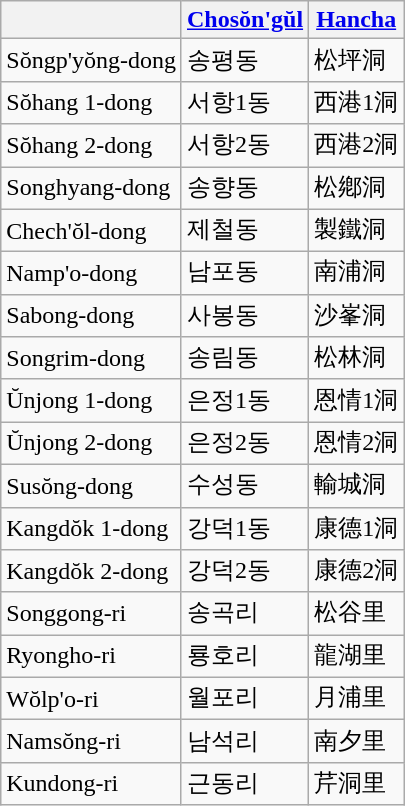<table class="wikitable">
<tr>
<th></th>
<th><a href='#'>Chosŏn'gŭl</a></th>
<th><a href='#'>Hancha</a></th>
</tr>
<tr>
<td>Sŏngp'yŏng-dong</td>
<td>송평동</td>
<td>松坪洞</td>
</tr>
<tr>
<td>Sŏhang 1-dong</td>
<td>서항1동</td>
<td>西港1洞</td>
</tr>
<tr>
<td>Sŏhang 2-dong</td>
<td>서항2동</td>
<td>西港2洞</td>
</tr>
<tr>
<td>Songhyang-dong</td>
<td>송향동</td>
<td>松鄕洞</td>
</tr>
<tr>
<td>Chech'ŏl-dong</td>
<td>제철동</td>
<td>製鐵洞</td>
</tr>
<tr>
<td>Namp'o-dong</td>
<td>남포동</td>
<td>南浦洞</td>
</tr>
<tr>
<td>Sabong-dong</td>
<td>사봉동</td>
<td>沙峯洞</td>
</tr>
<tr>
<td>Songrim-dong</td>
<td>송림동</td>
<td>松林洞</td>
</tr>
<tr>
<td>Ŭnjong 1-dong</td>
<td>은정1동</td>
<td>恩情1洞</td>
</tr>
<tr>
<td>Ŭnjong 2-dong</td>
<td>은정2동</td>
<td>恩情2洞</td>
</tr>
<tr>
<td>Susŏng-dong</td>
<td>수성동</td>
<td>輸城洞</td>
</tr>
<tr>
<td>Kangdŏk 1-dong</td>
<td>강덕1동</td>
<td>康德1洞</td>
</tr>
<tr>
<td>Kangdŏk 2-dong</td>
<td>강덕2동</td>
<td>康德2洞</td>
</tr>
<tr>
<td>Songgong-ri</td>
<td>송곡리</td>
<td>松谷里</td>
</tr>
<tr>
<td>Ryongho-ri</td>
<td>룡호리</td>
<td>龍湖里</td>
</tr>
<tr>
<td>Wŏlp'o-ri</td>
<td>월포리</td>
<td>月浦里</td>
</tr>
<tr>
<td>Namsŏng-ri</td>
<td>남석리</td>
<td>南夕里</td>
</tr>
<tr>
<td>Kundong-ri</td>
<td>근동리</td>
<td>芹洞里</td>
</tr>
</table>
